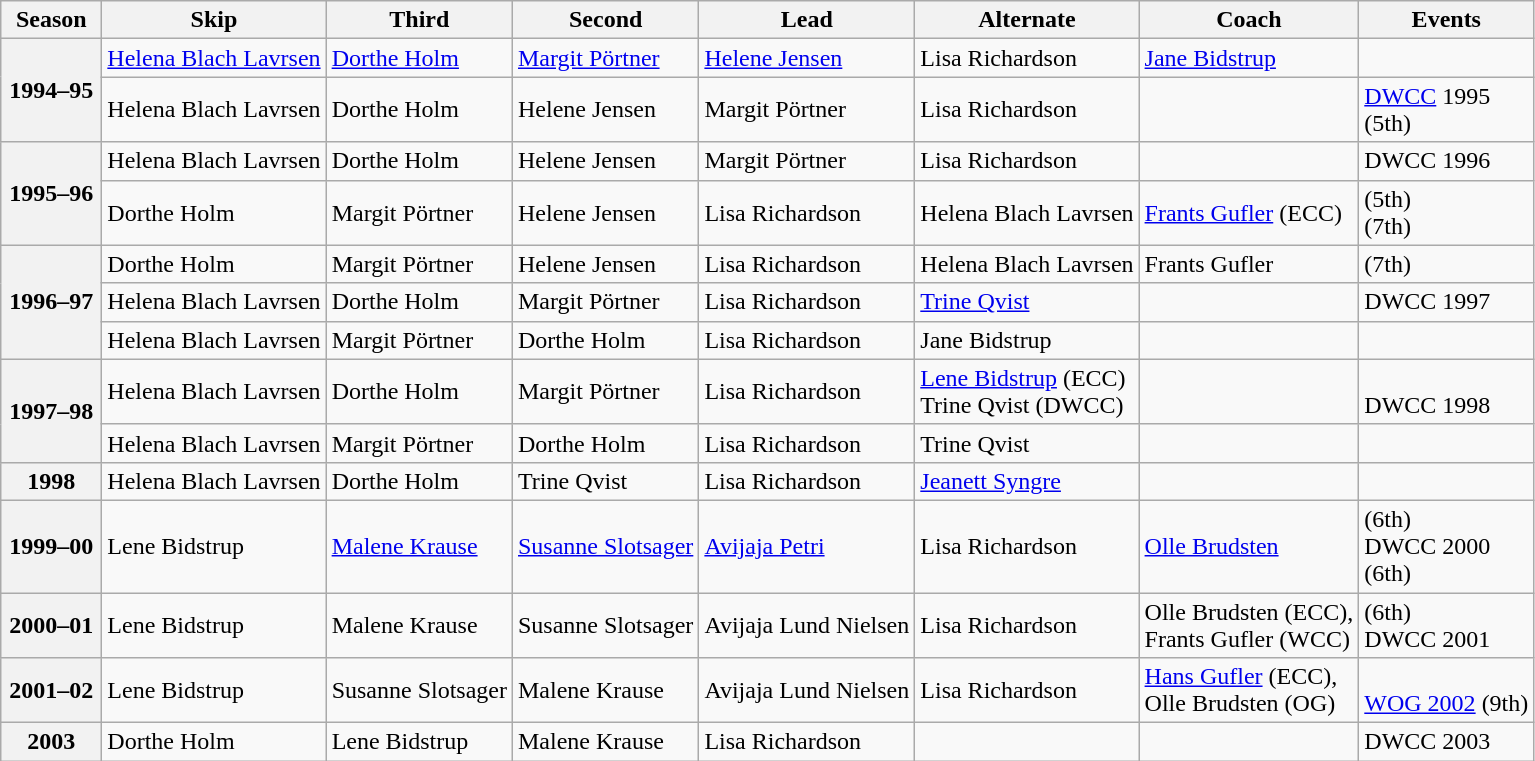<table class="wikitable">
<tr>
<th scope="col" width=60>Season</th>
<th scope="col">Skip</th>
<th scope="col">Third</th>
<th scope="col">Second</th>
<th scope="col">Lead</th>
<th scope="col">Alternate</th>
<th scope="col">Coach</th>
<th scope="col">Events</th>
</tr>
<tr>
<th scope="row" rowspan=2>1994–95</th>
<td><a href='#'>Helena Blach Lavrsen</a></td>
<td><a href='#'>Dorthe Holm</a></td>
<td><a href='#'>Margit Pörtner</a></td>
<td><a href='#'>Helene Jensen</a></td>
<td>Lisa Richardson</td>
<td><a href='#'>Jane Bidstrup</a></td>
<td> </td>
</tr>
<tr>
<td>Helena Blach Lavrsen</td>
<td>Dorthe Holm</td>
<td>Helene Jensen</td>
<td>Margit Pörtner</td>
<td>Lisa Richardson</td>
<td></td>
<td><a href='#'>DWCC</a> 1995 <br> (5th)</td>
</tr>
<tr>
<th scope="row" rowspan=2>1995–96</th>
<td>Helena Blach Lavrsen</td>
<td>Dorthe Holm</td>
<td>Helene Jensen</td>
<td>Margit Pörtner</td>
<td>Lisa Richardson</td>
<td></td>
<td>DWCC 1996 </td>
</tr>
<tr>
<td>Dorthe Holm</td>
<td>Margit Pörtner</td>
<td>Helene Jensen</td>
<td>Lisa Richardson</td>
<td>Helena Blach Lavrsen</td>
<td><a href='#'>Frants Gufler</a> (ECC)</td>
<td> (5th)<br> (7th)</td>
</tr>
<tr>
<th scope="row" rowspan=3>1996–97</th>
<td>Dorthe Holm</td>
<td>Margit Pörtner</td>
<td>Helene Jensen</td>
<td>Lisa Richardson</td>
<td>Helena Blach Lavrsen</td>
<td>Frants Gufler</td>
<td> (7th)</td>
</tr>
<tr>
<td>Helena Blach Lavrsen</td>
<td>Dorthe Holm</td>
<td>Margit Pörtner</td>
<td>Lisa Richardson</td>
<td><a href='#'>Trine Qvist</a></td>
<td></td>
<td>DWCC 1997 </td>
</tr>
<tr>
<td>Helena Blach Lavrsen</td>
<td>Margit Pörtner</td>
<td>Dorthe Holm</td>
<td>Lisa Richardson</td>
<td>Jane Bidstrup</td>
<td></td>
<td> </td>
</tr>
<tr>
<th scope="row" rowspan=2>1997–98</th>
<td>Helena Blach Lavrsen</td>
<td>Dorthe Holm</td>
<td>Margit Pörtner</td>
<td>Lisa Richardson</td>
<td><a href='#'>Lene Bidstrup</a> (ECC)<br>Trine Qvist (DWCC)</td>
<td></td>
<td> <br>DWCC 1998 </td>
</tr>
<tr>
<td>Helena Blach Lavrsen</td>
<td>Margit Pörtner</td>
<td>Dorthe Holm</td>
<td>Lisa Richardson</td>
<td>Trine Qvist</td>
<td></td>
<td> </td>
</tr>
<tr>
<th scope="row">1998</th>
<td>Helena Blach Lavrsen</td>
<td>Dorthe Holm</td>
<td>Trine Qvist</td>
<td>Lisa Richardson</td>
<td><a href='#'>Jeanett Syngre</a></td>
<td></td>
<td> </td>
</tr>
<tr>
<th scope="row">1999–00</th>
<td>Lene Bidstrup</td>
<td><a href='#'>Malene Krause</a></td>
<td><a href='#'>Susanne Slotsager</a></td>
<td><a href='#'>Avijaja Petri</a></td>
<td>Lisa Richardson</td>
<td><a href='#'>Olle Brudsten</a></td>
<td> (6th)<br>DWCC 2000 <br> (6th)</td>
</tr>
<tr>
<th scope="row">2000–01</th>
<td>Lene Bidstrup</td>
<td>Malene Krause</td>
<td>Susanne Slotsager</td>
<td>Avijaja Lund Nielsen</td>
<td>Lisa Richardson</td>
<td>Olle Brudsten (ECC),<br>Frants Gufler (WCC)</td>
<td> (6th)<br>DWCC 2001 <br> </td>
</tr>
<tr>
<th scope="row">2001–02</th>
<td>Lene Bidstrup</td>
<td>Susanne Slotsager</td>
<td>Malene Krause</td>
<td>Avijaja Lund Nielsen</td>
<td>Lisa Richardson</td>
<td><a href='#'>Hans Gufler</a> (ECC),<br>Olle Brudsten (OG)</td>
<td> <br><a href='#'>WOG 2002</a> (9th)</td>
</tr>
<tr>
<th scope="row">2003</th>
<td>Dorthe Holm</td>
<td>Lene Bidstrup</td>
<td>Malene Krause</td>
<td>Lisa Richardson</td>
<td></td>
<td></td>
<td>DWCC 2003 </td>
</tr>
</table>
